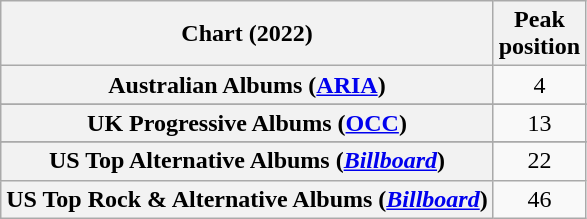<table class="wikitable sortable plainrowheaders" style="text-align:center">
<tr>
<th scope="col">Chart (2022)</th>
<th scope="col">Peak<br>position</th>
</tr>
<tr>
<th scope="row">Australian Albums (<a href='#'>ARIA</a>)</th>
<td>4</td>
</tr>
<tr>
</tr>
<tr>
<th scope="row">UK Progressive Albums (<a href='#'>OCC</a>)</th>
<td>13</td>
</tr>
<tr>
</tr>
<tr>
</tr>
<tr>
<th scope="row">US Top Alternative Albums (<em><a href='#'>Billboard</a></em>)</th>
<td>22</td>
</tr>
<tr>
<th scope="row">US Top Rock & Alternative Albums (<em><a href='#'>Billboard</a></em>)</th>
<td>46</td>
</tr>
</table>
